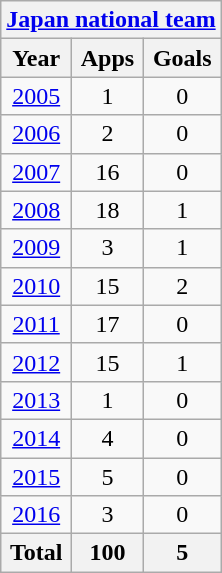<table class="wikitable" style="text-align:center">
<tr>
<th colspan=3><a href='#'>Japan national team</a></th>
</tr>
<tr>
<th>Year</th>
<th>Apps</th>
<th>Goals</th>
</tr>
<tr>
<td><a href='#'>2005</a></td>
<td>1</td>
<td>0</td>
</tr>
<tr>
<td><a href='#'>2006</a></td>
<td>2</td>
<td>0</td>
</tr>
<tr>
<td><a href='#'>2007</a></td>
<td>16</td>
<td>0</td>
</tr>
<tr>
<td><a href='#'>2008</a></td>
<td>18</td>
<td>1</td>
</tr>
<tr>
<td><a href='#'>2009</a></td>
<td>3</td>
<td>1</td>
</tr>
<tr>
<td><a href='#'>2010</a></td>
<td>15</td>
<td>2</td>
</tr>
<tr>
<td><a href='#'>2011</a></td>
<td>17</td>
<td>0</td>
</tr>
<tr>
<td><a href='#'>2012</a></td>
<td>15</td>
<td>1</td>
</tr>
<tr>
<td><a href='#'>2013</a></td>
<td>1</td>
<td>0</td>
</tr>
<tr>
<td><a href='#'>2014</a></td>
<td>4</td>
<td>0</td>
</tr>
<tr>
<td><a href='#'>2015</a></td>
<td>5</td>
<td>0</td>
</tr>
<tr>
<td><a href='#'>2016</a></td>
<td>3</td>
<td>0</td>
</tr>
<tr>
<th>Total</th>
<th>100</th>
<th>5</th>
</tr>
</table>
